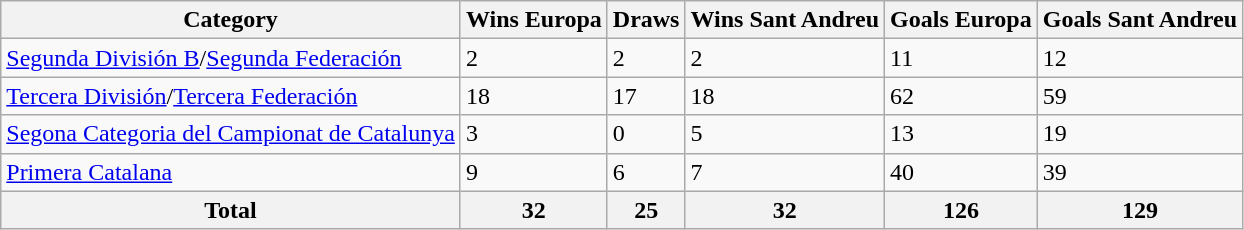<table class="wikitable">
<tr>
<th>Category</th>
<th>Wins Europa</th>
<th>Draws</th>
<th>Wins Sant Andreu</th>
<th>Goals Europa</th>
<th>Goals Sant Andreu</th>
</tr>
<tr>
<td><a href='#'>Segunda División B</a>/<a href='#'>Segunda Federación</a></td>
<td>2</td>
<td>2</td>
<td>2</td>
<td>11</td>
<td>12</td>
</tr>
<tr>
<td><a href='#'>Tercera División</a>/<a href='#'>Tercera Federación</a></td>
<td>18</td>
<td>17</td>
<td>18</td>
<td>62</td>
<td>59</td>
</tr>
<tr>
<td><a href='#'>Segona Categoria del Campionat de Catalunya</a></td>
<td>3</td>
<td>0</td>
<td>5</td>
<td>13</td>
<td>19</td>
</tr>
<tr>
<td><a href='#'>Primera Catalana</a></td>
<td>9</td>
<td>6</td>
<td>7</td>
<td>40</td>
<td>39</td>
</tr>
<tr>
<th><strong>Total</strong></th>
<th><strong>32</strong></th>
<th><strong>25</strong></th>
<th><strong>32</strong></th>
<th><strong>126</strong></th>
<th><strong>129</strong></th>
</tr>
</table>
